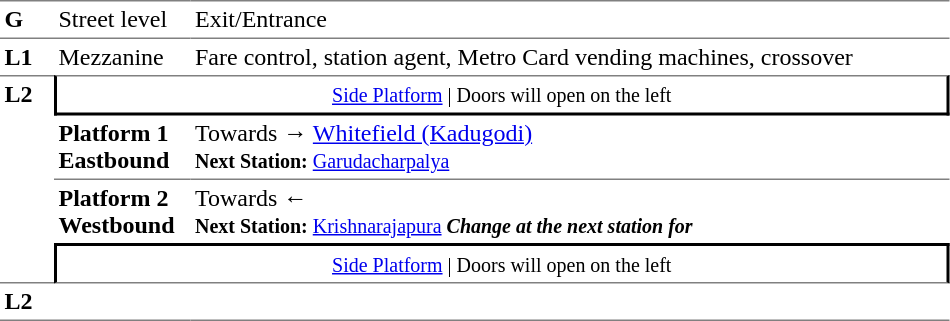<table table border=0 cellspacing=0 cellpadding=3>
<tr>
<td style="border-bottom:solid 1px gray;border-top:solid 1px gray;" width=30 valign=top><strong>G</strong></td>
<td style="border-top:solid 1px gray;border-bottom:solid 1px gray;" width=85 valign=top>Street level</td>
<td style="border-top:solid 1px gray;border-bottom:solid 1px gray;" width=500 valign=top>Exit/Entrance</td>
</tr>
<tr>
<td valign=top><strong>L1</strong></td>
<td valign=top>Mezzanine</td>
<td valign=top>Fare control, station agent, Metro Card vending machines, crossover<br></td>
</tr>
<tr>
<td style="border-top:solid 1px gray;border-bottom:solid 1px gray;" width=30 rowspan=4 valign=top><strong>L2</strong></td>
<td style="border-top:solid 1px gray;border-right:solid 2px black;border-left:solid 2px black;border-bottom:solid 2px black;text-align:center;" colspan=2><small><a href='#'>Side Platform</a> | Doors will open on the left </small></td>
</tr>
<tr>
<td style="border-bottom:solid 1px gray;" width=85><span><strong>Platform 1</strong><br><strong>Eastbound</strong></span></td>
<td style="border-bottom:solid 1px gray;" width=500>Towards → <a href='#'>Whitefield (Kadugodi)</a><br><small><strong>Next Station:</strong> <a href='#'>Garudacharpalya</a></small></td>
</tr>
<tr>
<td><span><strong>Platform 2 Westbound</strong></span></td>
<td>Towards ← <br><small><strong>Next Station:</strong> <a href='#'>Krishnarajapura</a> <strong><em>Change at the next station for </em></strong></small></td>
</tr>
<tr>
<td style="border-top:solid 2px black;border-right:solid 2px black;border-left:solid 2px black;border-bottom:solid 1px gray;" colspan=2  align=center><small><a href='#'>Side Platform</a> | Doors will open on the left </small></td>
</tr>
<tr>
<td style="border-bottom:solid 1px gray;" width=30 rowspan=2 valign=top><strong>L2</strong></td>
<td style="border-bottom:solid 1px gray;" width=85></td>
<td style="border-bottom:solid 1px gray;" width=500></td>
</tr>
<tr>
</tr>
</table>
